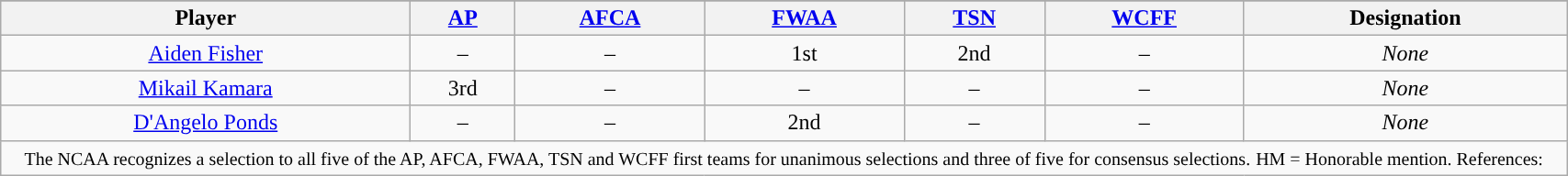<table class="wikitable" style="width: 90%;text-align: center;">
<tr>
</tr>
<tr>
<th>Player</th>
<th><a href='#'><span>AP</span></a></th>
<th><a href='#'><span>AFCA</span></a></th>
<th><a href='#'><span>FWAA</span></a></th>
<th><a href='#'><span>TSN</span></a></th>
<th><a href='#'><span>WCFF</span></a></th>
<th>Designation</th>
</tr>
<tr>
<td><a href='#'>Aiden Fisher</a></td>
<td>–</td>
<td>–</td>
<td>1st</td>
<td>2nd</td>
<td>–</td>
<td><em>None</em></td>
</tr>
<tr>
<td><a href='#'>Mikail Kamara</a></td>
<td>3rd</td>
<td>–</td>
<td>–</td>
<td>–</td>
<td>–</td>
<td><em>None</em></td>
</tr>
<tr>
<td><a href='#'>D'Angelo Ponds</a></td>
<td>–</td>
<td>–</td>
<td>2nd</td>
<td>–</td>
<td>–</td>
<td><em>None</em></td>
</tr>
<tr>
<td colspan=7><small>The NCAA recognizes a selection to all five of the AP, AFCA, FWAA, TSN and WCFF first teams for unanimous selections and three of five for consensus selections.</small> <small>HM = Honorable mention. References:</small></td>
</tr>
</table>
